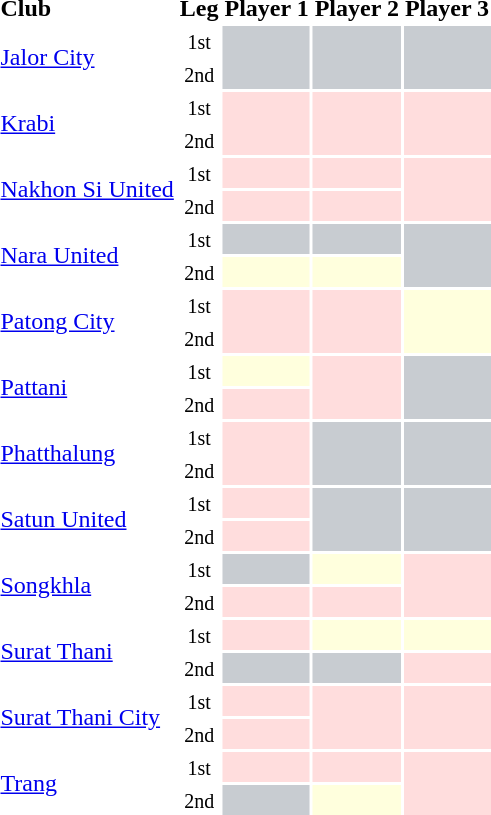<table class="sortable" style="text-align:left">
<tr>
<th>Club</th>
<th>Leg</th>
<th>Player 1</th>
<th>Player 2</th>
<th>Player 3</th>
</tr>
<tr>
<td rowspan="2"><a href='#'>Jalor City</a></td>
<td align="center"><small>1st</small></td>
<td bgcolor="#c8ccd1"rowspan="2"></td>
<td bgcolor="#c8ccd1"rowspan="2"></td>
<td bgcolor="#c8ccd1"rowspan="2"></td>
</tr>
<tr>
<td align="center"><small>2nd</small></td>
</tr>
<tr>
<td rowspan="2"><a href='#'>Krabi</a></td>
<td align="center"><small>1st</small></td>
<td bgcolor="#ffdddd"rowspan="2"></td>
<td bgcolor="#ffdddd"rowspan="2"></td>
<td bgcolor="#ffdddd"rowspan="2"></td>
</tr>
<tr>
<td align="center"><small>2nd</small></td>
</tr>
<tr>
<td rowspan="2"><a href='#'>Nakhon Si United</a></td>
<td align="center"><small>1st</small></td>
<td bgcolor="#ffdddd"></td>
<td bgcolor="#ffdddd"></td>
<td bgcolor="#ffdddd"rowspan="2"></td>
</tr>
<tr>
<td align="center"><small>2nd</small></td>
<td bgcolor="#ffdddd"></td>
<td bgcolor="#ffdddd"></td>
</tr>
<tr>
<td rowspan="2"><a href='#'>Nara United</a></td>
<td align="center"><small>1st</small></td>
<td bgcolor="#c8ccd1"></td>
<td bgcolor="#c8ccd1"></td>
<td bgcolor="#c8ccd1"rowspan="2"></td>
</tr>
<tr>
<td align="center"><small>2nd</small></td>
<td bgcolor="#ffffdd"></td>
<td bgcolor="#ffffdd"></td>
</tr>
<tr>
<td rowspan="2"><a href='#'>Patong City</a></td>
<td align="center"><small>1st</small></td>
<td bgcolor="#ffdddd"rowspan="2"></td>
<td bgcolor="#ffdddd"rowspan="2"></td>
<td bgcolor="#ffffdd"rowspan="2"></td>
</tr>
<tr>
<td align="center"><small>2nd</small></td>
</tr>
<tr>
<td rowspan="2"><a href='#'>Pattani</a></td>
<td align="center"><small>1st</small></td>
<td bgcolor="#ffffdd"></td>
<td bgcolor="#ffdddd"rowspan="2"></td>
<td bgcolor="#c8ccd1"rowspan="2"></td>
</tr>
<tr>
<td align="center"><small>2nd</small></td>
<td bgcolor="#ffdddd"></td>
</tr>
<tr>
<td rowspan="2"><a href='#'>Phatthalung</a></td>
<td align="center"><small>1st</small></td>
<td bgcolor="#ffdddd"rowspan="2"></td>
<td bgcolor="#c8ccd1"rowspan="2"></td>
<td bgcolor="#c8ccd1"rowspan="2"></td>
</tr>
<tr>
<td align="center"><small>2nd</small></td>
</tr>
<tr>
<td rowspan="2"><a href='#'>Satun United</a></td>
<td align="center"><small>1st</small></td>
<td bgcolor="#ffdddd"></td>
<td bgcolor="#c8ccd1"rowspan="2"></td>
<td bgcolor="#c8ccd1"rowspan="2"></td>
</tr>
<tr>
<td align="center"><small>2nd</small></td>
<td bgcolor="#ffdddd"></td>
</tr>
<tr>
<td rowspan="2"><a href='#'>Songkhla</a></td>
<td align="center"><small>1st</small></td>
<td bgcolor="#c8ccd1"></td>
<td bgcolor="#ffffdd"></td>
<td bgcolor="#ffdddd"rowspan="2"></td>
</tr>
<tr>
<td align="center"><small>2nd</small></td>
<td bgcolor="#ffdddd"></td>
<td bgcolor="#ffdddd"></td>
</tr>
<tr>
<td rowspan="2"><a href='#'>Surat Thani</a></td>
<td align="center"><small>1st</small></td>
<td bgcolor="#ffdddd"></td>
<td bgcolor="#ffffdd"></td>
<td bgcolor="#ffffdd"></td>
</tr>
<tr>
<td align="center"><small>2nd</small></td>
<td bgcolor="#c8ccd1"></td>
<td bgcolor="#c8ccd1"></td>
<td bgcolor="#ffdddd"></td>
</tr>
<tr>
<td rowspan="2"><a href='#'>Surat Thani City</a></td>
<td align="center"><small>1st</small></td>
<td bgcolor="#ffdddd"></td>
<td bgcolor="#ffdddd"rowspan="2"></td>
<td bgcolor="#ffdddd"rowspan="2"></td>
</tr>
<tr>
<td align="center"><small>2nd</small></td>
<td bgcolor="#ffdddd"></td>
</tr>
<tr>
<td rowspan="2"><a href='#'>Trang</a></td>
<td align="center"><small>1st</small></td>
<td bgcolor="#ffdddd"></td>
<td bgcolor="#ffdddd"></td>
<td bgcolor="#ffdddd"rowspan="2"></td>
</tr>
<tr>
<td align="center"><small>2nd</small></td>
<td bgcolor="#c8ccd1"></td>
<td bgcolor="#ffffdd"></td>
</tr>
</table>
